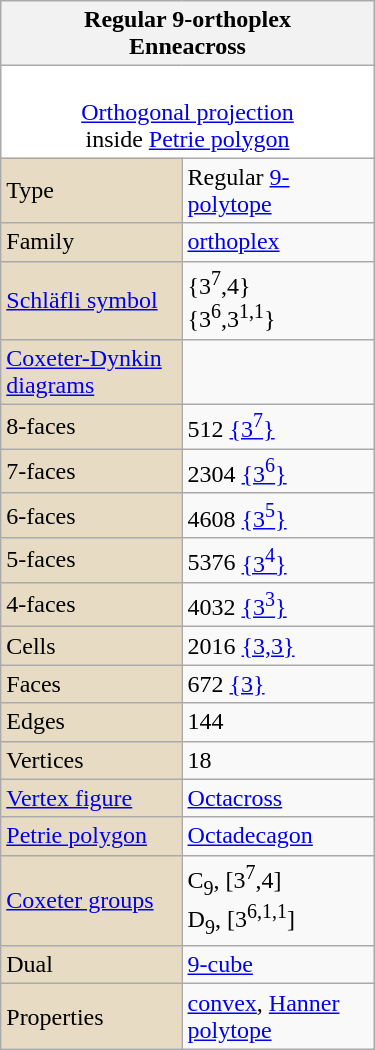<table class="wikitable" align="right" style="margin-left:10px" width="250">
<tr>
<th bgcolor=#e7dcc3 colspan=2>Regular 9-orthoplex<br>Enneacross</th>
</tr>
<tr>
<td bgcolor=#ffffff align=center colspan=2><br><a href='#'>Orthogonal projection</a><br>inside <a href='#'>Petrie polygon</a></td>
</tr>
<tr>
<td bgcolor=#e7dcc3>Type</td>
<td>Regular <a href='#'>9-polytope</a></td>
</tr>
<tr>
<td bgcolor=#e7dcc3>Family</td>
<td><a href='#'>orthoplex</a></td>
</tr>
<tr>
<td bgcolor=#e7dcc3><a href='#'>Schläfli symbol</a></td>
<td>{3<sup>7</sup>,4}<br>{3<sup>6</sup>,3<sup>1,1</sup>}</td>
</tr>
<tr>
<td bgcolor=#e7dcc3><a href='#'>Coxeter-Dynkin diagrams</a></td>
<td><br></td>
</tr>
<tr>
<td bgcolor=#e7dcc3>8-faces</td>
<td>512 <a href='#'>{3<sup>7</sup>}</a> </td>
</tr>
<tr>
<td bgcolor=#e7dcc3>7-faces</td>
<td>2304 <a href='#'>{3<sup>6</sup>}</a> </td>
</tr>
<tr>
<td bgcolor=#e7dcc3>6-faces</td>
<td>4608 <a href='#'>{3<sup>5</sup>}</a> </td>
</tr>
<tr>
<td bgcolor=#e7dcc3>5-faces</td>
<td>5376 <a href='#'>{3<sup>4</sup>}</a> </td>
</tr>
<tr>
<td bgcolor=#e7dcc3>4-faces</td>
<td>4032 <a href='#'>{3<sup>3</sup>}</a> </td>
</tr>
<tr>
<td bgcolor=#e7dcc3>Cells</td>
<td>2016 <a href='#'>{3,3}</a> </td>
</tr>
<tr>
<td bgcolor=#e7dcc3>Faces</td>
<td>672 <a href='#'>{3}</a></td>
</tr>
<tr>
<td bgcolor=#e7dcc3>Edges</td>
<td>144</td>
</tr>
<tr>
<td bgcolor=#e7dcc3>Vertices</td>
<td>18</td>
</tr>
<tr>
<td bgcolor=#e7dcc3><a href='#'>Vertex figure</a></td>
<td><a href='#'>Octacross</a></td>
</tr>
<tr>
<td bgcolor=#e7dcc3><a href='#'>Petrie polygon</a></td>
<td><a href='#'>Octadecagon</a></td>
</tr>
<tr>
<td bgcolor=#e7dcc3><a href='#'>Coxeter groups</a></td>
<td>C<sub>9</sub>, [3<sup>7</sup>,4]<br>D<sub>9</sub>, [3<sup>6,1,1</sup>]</td>
</tr>
<tr>
<td bgcolor=#e7dcc3>Dual</td>
<td><a href='#'>9-cube</a></td>
</tr>
<tr>
<td bgcolor=#e7dcc3>Properties</td>
<td><a href='#'>convex</a>, <a href='#'>Hanner polytope</a></td>
</tr>
</table>
